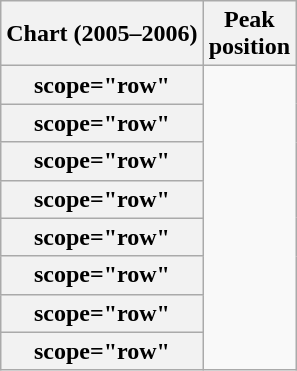<table class="wikitable sortable plainrowheaders" style="text-align:center;">
<tr>
<th scope="col">Chart (2005–2006)</th>
<th scope="col">Peak<br>position</th>
</tr>
<tr>
<th>scope="row"</th>
</tr>
<tr>
<th>scope="row"</th>
</tr>
<tr>
<th>scope="row"</th>
</tr>
<tr>
<th>scope="row"</th>
</tr>
<tr>
<th>scope="row"</th>
</tr>
<tr>
<th>scope="row"</th>
</tr>
<tr>
<th>scope="row"</th>
</tr>
<tr>
<th>scope="row"</th>
</tr>
</table>
